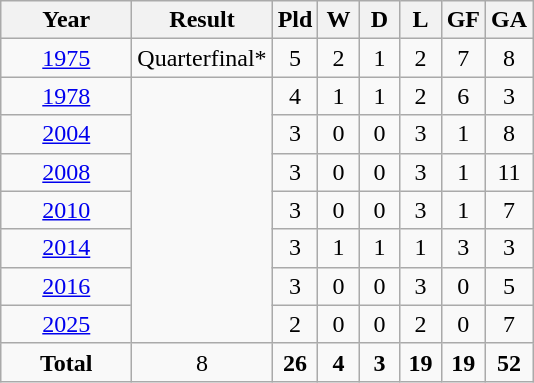<table class="wikitable" style="text-align: center">
<tr>
<th width=80>Year</th>
<th width=80>Result</th>
<th width=20>Pld</th>
<th width=20>W</th>
<th width=20>D</th>
<th width=20>L</th>
<th width=20>GF</th>
<th width=20>GA</th>
</tr>
<tr>
<td> <a href='#'>1975</a></td>
<td>Quarterfinal*</td>
<td>5</td>
<td>2</td>
<td>1</td>
<td>2</td>
<td>7</td>
<td>8</td>
</tr>
<tr>
<td> <a href='#'>1978</a></td>
<td rowspan=7></td>
<td>4</td>
<td>1</td>
<td>1</td>
<td>2</td>
<td>6</td>
<td>3</td>
</tr>
<tr>
<td> <a href='#'>2004</a></td>
<td>3</td>
<td>0</td>
<td>0</td>
<td>3</td>
<td>1</td>
<td>8</td>
</tr>
<tr>
<td> <a href='#'>2008</a></td>
<td>3</td>
<td>0</td>
<td>0</td>
<td>3</td>
<td>1</td>
<td>11</td>
</tr>
<tr>
<td> <a href='#'>2010</a></td>
<td>3</td>
<td>0</td>
<td>0</td>
<td>3</td>
<td>1</td>
<td>7</td>
</tr>
<tr>
<td> <a href='#'>2014</a></td>
<td>3</td>
<td>1</td>
<td>1</td>
<td>1</td>
<td>3</td>
<td>3</td>
</tr>
<tr>
<td> <a href='#'>2016</a></td>
<td>3</td>
<td>0</td>
<td>0</td>
<td>3</td>
<td>0</td>
<td>5</td>
</tr>
<tr>
<td> <a href='#'>2025</a></td>
<td>2</td>
<td>0</td>
<td>0</td>
<td>2</td>
<td>0</td>
<td>7</td>
</tr>
<tr>
<td><strong>Total</strong></td>
<td>8</td>
<td><strong>26</strong></td>
<td><strong>4</strong></td>
<td><strong>3</strong></td>
<td><strong>19</strong></td>
<td><strong>19</strong></td>
<td><strong>52</strong></td>
</tr>
</table>
